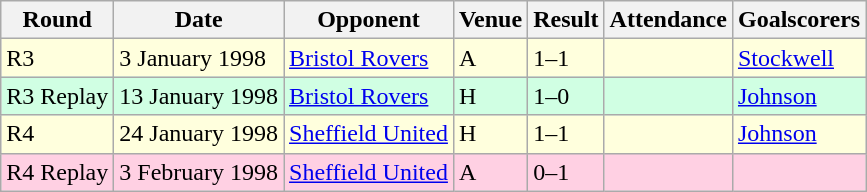<table class="wikitable">
<tr>
<th>Round</th>
<th>Date</th>
<th>Opponent</th>
<th>Venue</th>
<th>Result</th>
<th>Attendance</th>
<th>Goalscorers</th>
</tr>
<tr style="background-color: #ffffdd;">
<td>R3</td>
<td>3 January 1998</td>
<td><a href='#'>Bristol Rovers</a></td>
<td>A</td>
<td>1–1</td>
<td></td>
<td><a href='#'>Stockwell</a></td>
</tr>
<tr style="background-color: #d0ffe3;">
<td>R3 Replay</td>
<td>13 January 1998</td>
<td><a href='#'>Bristol Rovers</a></td>
<td>H</td>
<td>1–0</td>
<td></td>
<td><a href='#'>Johnson</a></td>
</tr>
<tr style="background-color: #ffffdd;">
<td>R4</td>
<td>24 January 1998</td>
<td><a href='#'>Sheffield United</a></td>
<td>H</td>
<td>1–1</td>
<td></td>
<td><a href='#'>Johnson</a></td>
</tr>
<tr style="background-color: #ffd0e3;">
<td>R4 Replay</td>
<td>3 February 1998</td>
<td><a href='#'>Sheffield United</a></td>
<td>A</td>
<td>0–1</td>
<td></td>
<td></td>
</tr>
</table>
